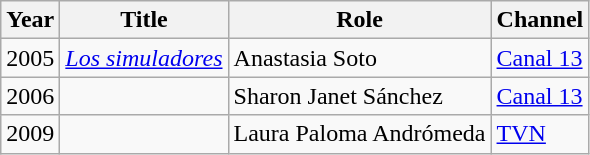<table class="wikitable">
<tr>
<th>Year</th>
<th>Title</th>
<th>Role</th>
<th>Channel</th>
</tr>
<tr>
<td>2005</td>
<td><em><a href='#'>Los simuladores</a></em></td>
<td>Anastasia Soto</td>
<td><a href='#'>Canal 13</a></td>
</tr>
<tr>
<td>2006</td>
<td><em></em></td>
<td>Sharon Janet Sánchez</td>
<td><a href='#'>Canal 13</a></td>
</tr>
<tr>
<td>2009</td>
<td><em></em></td>
<td>Laura Paloma Andrómeda</td>
<td><a href='#'>TVN</a></td>
</tr>
</table>
